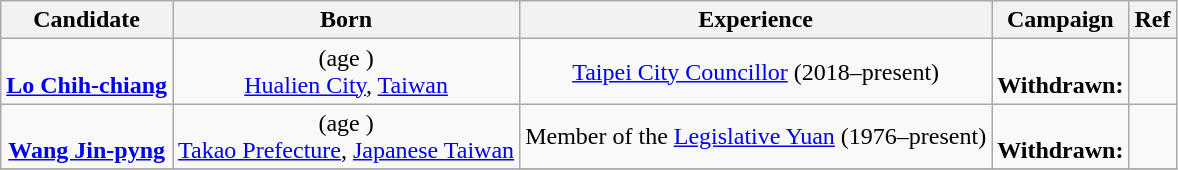<table class="wikitable sortable" style="text-align:center">
<tr>
<th>Candidate</th>
<th>Born</th>
<th>Experience</th>
<th>Campaign</th>
<th class="unsortable">Ref</th>
</tr>
<tr>
<td><br><strong><a href='#'>Lo Chih-chiang</a></strong></td>
<td> (age )<br><a href='#'>Hualien City</a>, <a href='#'>Taiwan</a></td>
<td><a href='#'>Taipei City Councillor</a> (2018–present)</td>
<td> <br><strong>Withdrawn: </strong></td>
<td></td>
</tr>
<tr>
<td><br><strong><a href='#'>Wang Jin-pyng</a></strong></td>
<td> (age )<br><a href='#'>Takao Prefecture</a>, <a href='#'>Japanese Taiwan</a></td>
<td>Member of the <a href='#'>Legislative Yuan</a> (1976–present)</td>
<td><br><strong>Withdrawn: </strong></td>
<td></td>
</tr>
<tr>
</tr>
</table>
